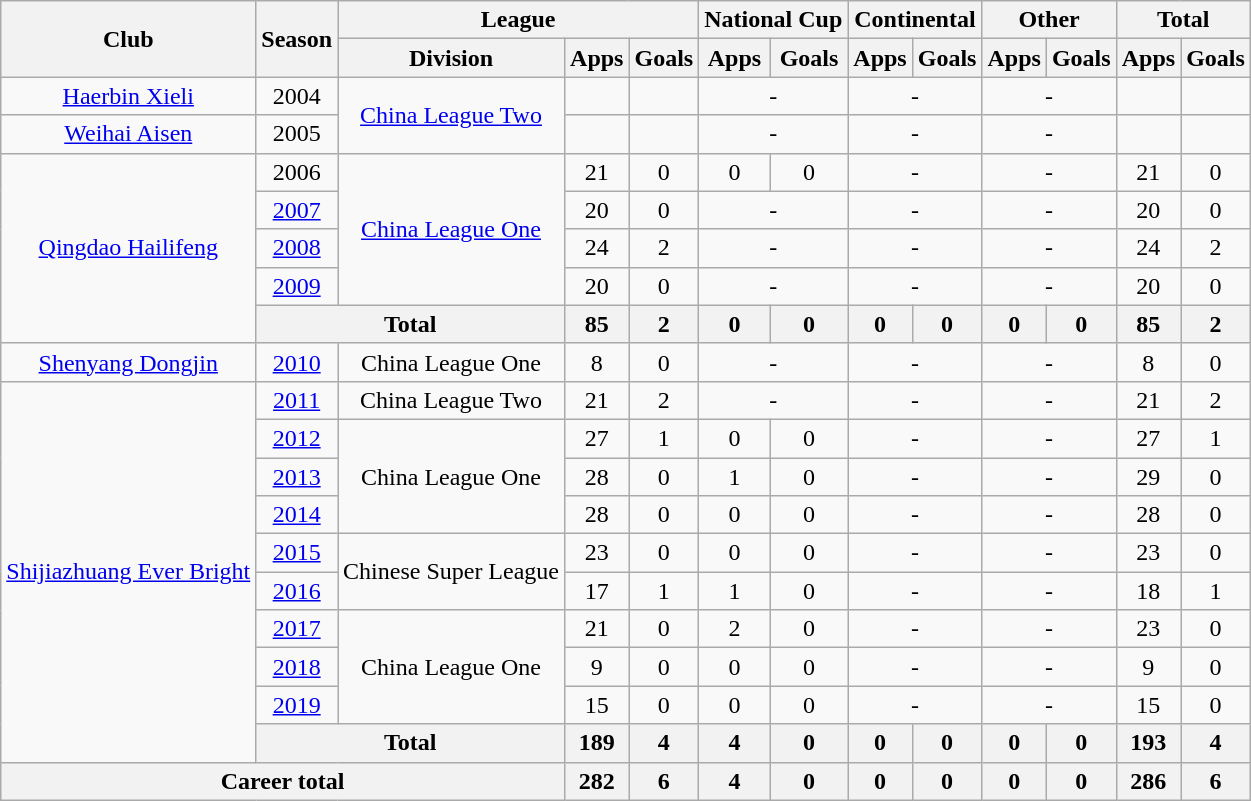<table class="wikitable" style="text-align: center">
<tr>
<th rowspan="2">Club</th>
<th rowspan="2">Season</th>
<th colspan="3">League</th>
<th colspan="2">National Cup</th>
<th colspan="2">Continental</th>
<th colspan="2">Other</th>
<th colspan="2">Total</th>
</tr>
<tr>
<th>Division</th>
<th>Apps</th>
<th>Goals</th>
<th>Apps</th>
<th>Goals</th>
<th>Apps</th>
<th>Goals</th>
<th>Apps</th>
<th>Goals</th>
<th>Apps</th>
<th>Goals</th>
</tr>
<tr>
<td><a href='#'>Haerbin Xieli</a></td>
<td>2004</td>
<td rowspan=2><a href='#'>China League Two</a></td>
<td></td>
<td></td>
<td colspan="2">-</td>
<td colspan="2">-</td>
<td colspan="2">-</td>
<td></td>
<td></td>
</tr>
<tr>
<td><a href='#'>Weihai Aisen</a></td>
<td>2005</td>
<td></td>
<td></td>
<td colspan="2">-</td>
<td colspan="2">-</td>
<td colspan="2">-</td>
<td></td>
<td></td>
</tr>
<tr>
<td rowspan=5><a href='#'>Qingdao Hailifeng</a></td>
<td>2006</td>
<td rowspan=4><a href='#'>China League One</a></td>
<td>21</td>
<td>0</td>
<td>0</td>
<td>0</td>
<td colspan="2">-</td>
<td colspan="2">-</td>
<td>21</td>
<td>0</td>
</tr>
<tr>
<td><a href='#'>2007</a></td>
<td>20</td>
<td>0</td>
<td colspan="2">-</td>
<td colspan="2">-</td>
<td colspan="2">-</td>
<td>20</td>
<td>0</td>
</tr>
<tr>
<td><a href='#'>2008</a></td>
<td>24</td>
<td>2</td>
<td colspan="2">-</td>
<td colspan="2">-</td>
<td colspan="2">-</td>
<td>24</td>
<td>2</td>
</tr>
<tr>
<td><a href='#'>2009</a></td>
<td>20</td>
<td>0</td>
<td colspan="2">-</td>
<td colspan="2">-</td>
<td colspan="2">-</td>
<td>20</td>
<td>0</td>
</tr>
<tr>
<th colspan=2>Total</th>
<th>85</th>
<th>2</th>
<th>0</th>
<th>0</th>
<th>0</th>
<th>0</th>
<th>0</th>
<th>0</th>
<th>85</th>
<th>2</th>
</tr>
<tr>
<td><a href='#'>Shenyang Dongjin</a></td>
<td><a href='#'>2010</a></td>
<td>China League One</td>
<td>8</td>
<td>0</td>
<td colspan="2">-</td>
<td colspan="2">-</td>
<td colspan="2">-</td>
<td>8</td>
<td>0</td>
</tr>
<tr>
<td rowspan=10><a href='#'>Shijiazhuang Ever Bright</a></td>
<td><a href='#'>2011</a></td>
<td>China League Two</td>
<td>21</td>
<td>2</td>
<td colspan="2">-</td>
<td colspan="2">-</td>
<td colspan="2">-</td>
<td>21</td>
<td>2</td>
</tr>
<tr>
<td><a href='#'>2012</a></td>
<td rowspan=3>China League One</td>
<td>27</td>
<td>1</td>
<td>0</td>
<td>0</td>
<td colspan="2">-</td>
<td colspan="2">-</td>
<td>27</td>
<td>1</td>
</tr>
<tr>
<td><a href='#'>2013</a></td>
<td>28</td>
<td>0</td>
<td>1</td>
<td>0</td>
<td colspan="2">-</td>
<td colspan="2">-</td>
<td>29</td>
<td>0</td>
</tr>
<tr>
<td><a href='#'>2014</a></td>
<td>28</td>
<td>0</td>
<td>0</td>
<td>0</td>
<td colspan="2">-</td>
<td colspan="2">-</td>
<td>28</td>
<td>0</td>
</tr>
<tr>
<td><a href='#'>2015</a></td>
<td rowspan=2>Chinese Super League</td>
<td>23</td>
<td>0</td>
<td>0</td>
<td>0</td>
<td colspan="2">-</td>
<td colspan="2">-</td>
<td>23</td>
<td>0</td>
</tr>
<tr>
<td><a href='#'>2016</a></td>
<td>17</td>
<td>1</td>
<td>1</td>
<td>0</td>
<td colspan="2">-</td>
<td colspan="2">-</td>
<td>18</td>
<td>1</td>
</tr>
<tr>
<td><a href='#'>2017</a></td>
<td rowspan=3>China League One</td>
<td>21</td>
<td>0</td>
<td>2</td>
<td>0</td>
<td colspan="2">-</td>
<td colspan="2">-</td>
<td>23</td>
<td>0</td>
</tr>
<tr>
<td><a href='#'>2018</a></td>
<td>9</td>
<td>0</td>
<td>0</td>
<td>0</td>
<td colspan="2">-</td>
<td colspan="2">-</td>
<td>9</td>
<td>0</td>
</tr>
<tr>
<td><a href='#'>2019</a></td>
<td>15</td>
<td>0</td>
<td>0</td>
<td>0</td>
<td colspan="2">-</td>
<td colspan="2">-</td>
<td>15</td>
<td>0</td>
</tr>
<tr>
<th colspan=2>Total</th>
<th>189</th>
<th>4</th>
<th>4</th>
<th>0</th>
<th>0</th>
<th>0</th>
<th>0</th>
<th>0</th>
<th>193</th>
<th>4</th>
</tr>
<tr>
<th colspan=3>Career total</th>
<th>282</th>
<th>6</th>
<th>4</th>
<th>0</th>
<th>0</th>
<th>0</th>
<th>0</th>
<th>0</th>
<th>286</th>
<th>6</th>
</tr>
</table>
